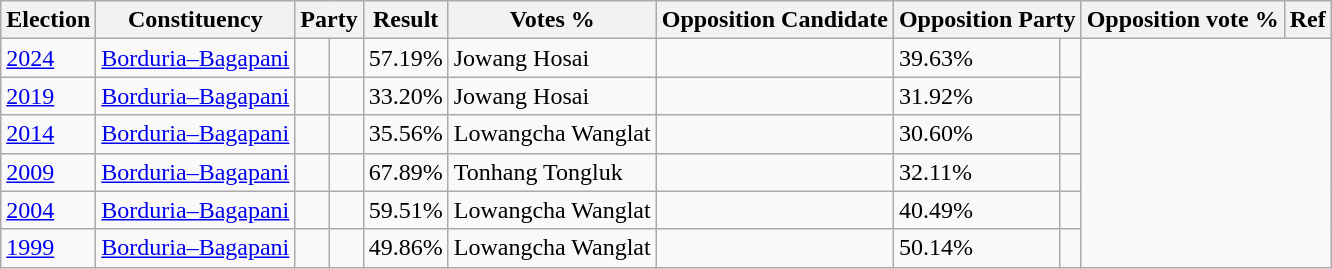<table class="wikitable sortable">
<tr>
<th>Election</th>
<th>Constituency</th>
<th colspan="2">Party</th>
<th>Result</th>
<th>Votes %</th>
<th>Opposition Candidate</th>
<th colspan="2">Opposition Party</th>
<th>Opposition vote %</th>
<th>Ref</th>
</tr>
<tr>
<td><a href='#'>2024</a></td>
<td><a href='#'>Borduria–Bagapani</a></td>
<td></td>
<td></td>
<td>57.19%</td>
<td>Jowang Hosai</td>
<td></td>
<td>39.63%</td>
<td></td>
</tr>
<tr>
<td><a href='#'>2019</a></td>
<td><a href='#'>Borduria–Bagapani</a></td>
<td></td>
<td></td>
<td>33.20%</td>
<td>Jowang Hosai</td>
<td></td>
<td>31.92%</td>
<td></td>
</tr>
<tr>
<td><a href='#'>2014</a></td>
<td><a href='#'>Borduria–Bagapani</a></td>
<td></td>
<td></td>
<td>35.56%</td>
<td>Lowangcha Wanglat</td>
<td></td>
<td>30.60%</td>
<td></td>
</tr>
<tr>
<td><a href='#'>2009</a></td>
<td><a href='#'>Borduria–Bagapani</a></td>
<td></td>
<td></td>
<td>67.89%</td>
<td>Tonhang Tongluk</td>
<td></td>
<td>32.11%</td>
<td></td>
</tr>
<tr>
<td><a href='#'>2004</a></td>
<td><a href='#'>Borduria–Bagapani</a></td>
<td></td>
<td></td>
<td>59.51%</td>
<td>Lowangcha Wanglat</td>
<td></td>
<td>40.49%</td>
<td></td>
</tr>
<tr>
<td><a href='#'>1999</a></td>
<td><a href='#'>Borduria–Bagapani</a></td>
<td></td>
<td></td>
<td>49.86%</td>
<td>Lowangcha Wanglat</td>
<td></td>
<td>50.14%</td>
<td></td>
</tr>
</table>
